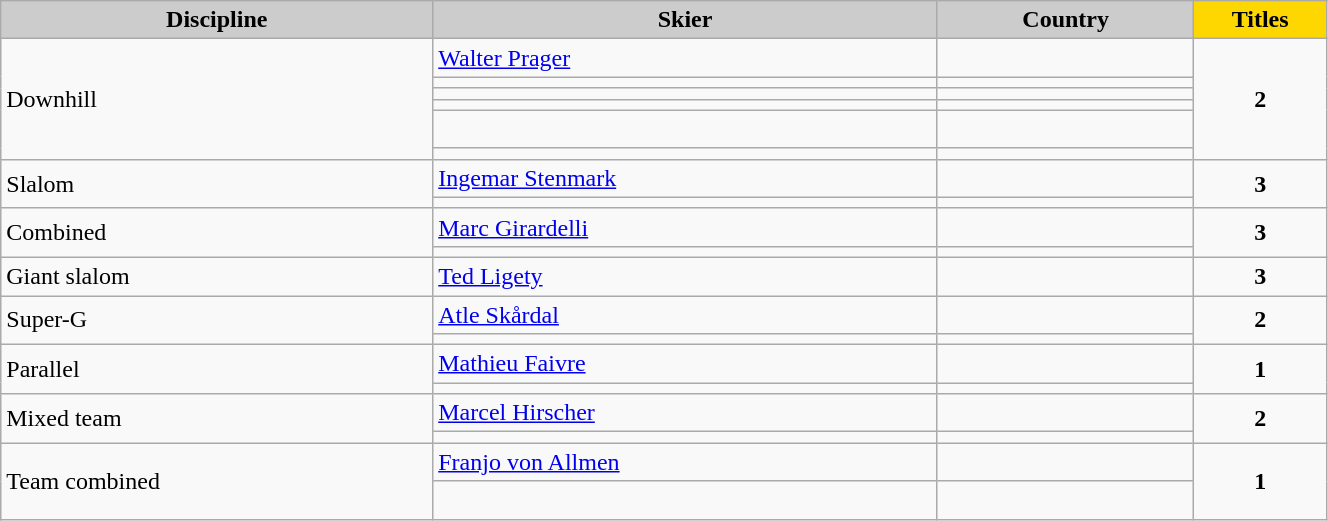<table class="wikitable" width=70% style="font-size:100%; text-align:left">
<tr style="background:#ccc; text-align:center;">
<th style="background-color: #ccc;" width:20%">Discipline</th>
<th style="background-color: #ccc;" width:45%">Skier</th>
<th style="background-color: #ccc;" width:25%">Country</th>
<th style="background:gold; width:10%">Titles</th>
</tr>
<tr>
<td rowspan=6>Downhill</td>
<td><a href='#'>Walter Prager</a></td>
<td>  </td>
<td rowspan=6 align=center><strong>2</strong></td>
</tr>
<tr>
<td></td>
<td></td>
</tr>
<tr>
<td></td>
<td></td>
</tr>
<tr>
<td></td>
<td></td>
</tr>
<tr>
<td></td>
<td>  </td>
</tr>
<tr>
<td></td>
<td></td>
</tr>
<tr>
<td rowspan=2>Slalom</td>
<td><a href='#'>Ingemar Stenmark</a></td>
<td></td>
<td rowspan=2 align=center><strong>3</strong></td>
</tr>
<tr>
<td></td>
<td></td>
</tr>
<tr>
<td rowspan=2>Combined</td>
<td><a href='#'>Marc Girardelli</a></td>
<td></td>
<td rowspan=2 align=center><strong>3</strong></td>
</tr>
<tr>
<td></td>
<td></td>
</tr>
<tr>
<td>Giant slalom</td>
<td><a href='#'>Ted Ligety</a></td>
<td></td>
<td align=center><strong>3</strong></td>
</tr>
<tr>
<td rowspan=2>Super-G</td>
<td><a href='#'>Atle Skårdal</a></td>
<td></td>
<td rowspan=2 align=center><strong>2</strong></td>
</tr>
<tr>
<td></td>
<td></td>
</tr>
<tr>
<td rowspan=2>Parallel</td>
<td><a href='#'>Mathieu Faivre</a></td>
<td></td>
<td rowspan=2 align=center><strong>1</strong></td>
</tr>
<tr>
<td></td>
<td></td>
</tr>
<tr>
<td rowspan=2>Mixed team</td>
<td><a href='#'>Marcel Hirscher</a></td>
<td></td>
<td rowspan=2 align=center><strong>2</strong></td>
</tr>
<tr>
<td></td>
<td></td>
</tr>
<tr>
<td rowspan=2>Team combined</td>
<td><a href='#'>Franjo von Allmen</a></td>
<td>  </td>
<td rowspan=2 align=center><strong>1</strong></td>
</tr>
<tr>
<td></td>
<td>  </td>
</tr>
</table>
